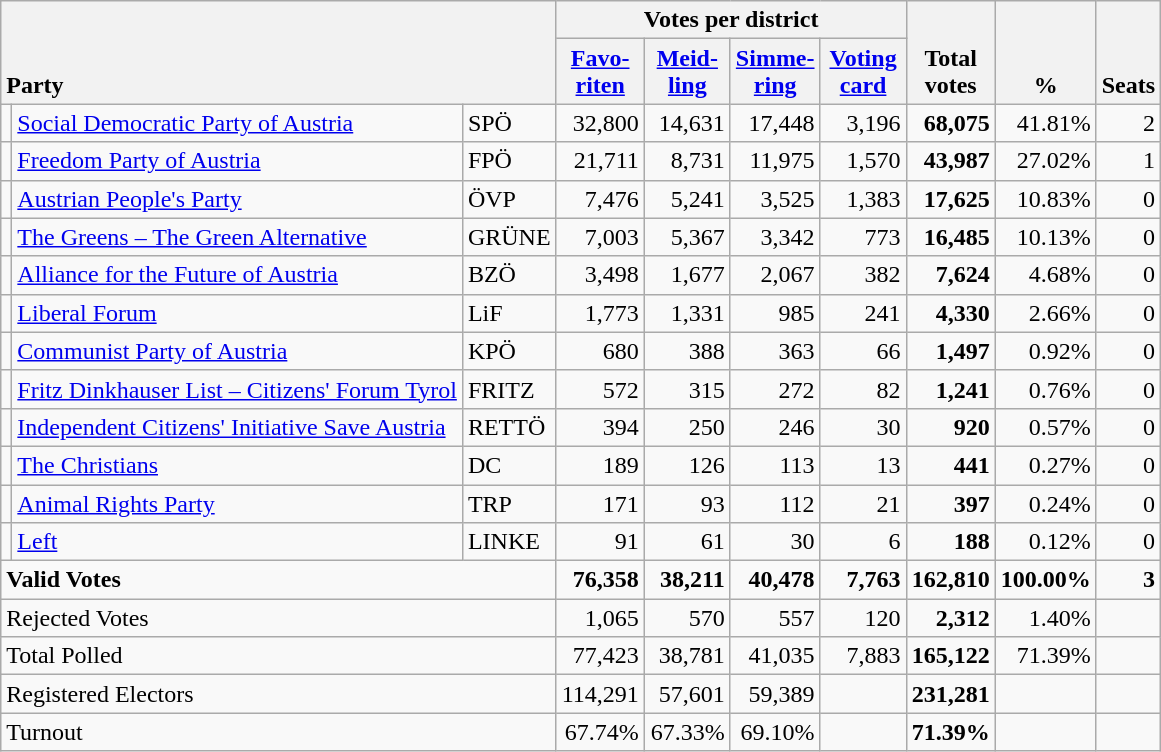<table class="wikitable" border="1" style="text-align:right;">
<tr>
<th style="text-align:left;" valign=bottom rowspan=2 colspan=3>Party</th>
<th colspan=4>Votes per district</th>
<th align=center valign=bottom rowspan=2 width="50">Total<br>votes</th>
<th align=center valign=bottom rowspan=2 width="50">%</th>
<th align=center valign=bottom rowspan=2>Seats</th>
</tr>
<tr>
<th align=center valign=bottom width="50"><a href='#'>Favo-<br>riten</a></th>
<th align=center valign=bottom width="50"><a href='#'>Meid-<br>ling</a></th>
<th align=center valign=bottom width="50"><a href='#'>Simme-<br>ring</a></th>
<th align=center valign=bottom width="50"><a href='#'>Voting<br>card</a></th>
</tr>
<tr>
<td></td>
<td align=left><a href='#'>Social Democratic Party of Austria</a></td>
<td align=left>SPÖ</td>
<td>32,800</td>
<td>14,631</td>
<td>17,448</td>
<td>3,196</td>
<td><strong>68,075</strong></td>
<td>41.81%</td>
<td>2</td>
</tr>
<tr>
<td></td>
<td align=left><a href='#'>Freedom Party of Austria</a></td>
<td align=left>FPÖ</td>
<td>21,711</td>
<td>8,731</td>
<td>11,975</td>
<td>1,570</td>
<td><strong>43,987</strong></td>
<td>27.02%</td>
<td>1</td>
</tr>
<tr>
<td></td>
<td align=left><a href='#'>Austrian People's Party</a></td>
<td align=left>ÖVP</td>
<td>7,476</td>
<td>5,241</td>
<td>3,525</td>
<td>1,383</td>
<td><strong>17,625</strong></td>
<td>10.83%</td>
<td>0</td>
</tr>
<tr>
<td></td>
<td align=left style="white-space: nowrap;"><a href='#'>The Greens – The Green Alternative</a></td>
<td align=left>GRÜNE</td>
<td>7,003</td>
<td>5,367</td>
<td>3,342</td>
<td>773</td>
<td><strong>16,485</strong></td>
<td>10.13%</td>
<td>0</td>
</tr>
<tr>
<td></td>
<td align=left><a href='#'>Alliance for the Future of Austria</a></td>
<td align=left>BZÖ</td>
<td>3,498</td>
<td>1,677</td>
<td>2,067</td>
<td>382</td>
<td><strong>7,624</strong></td>
<td>4.68%</td>
<td>0</td>
</tr>
<tr>
<td></td>
<td align=left><a href='#'>Liberal Forum</a></td>
<td align=left>LiF</td>
<td>1,773</td>
<td>1,331</td>
<td>985</td>
<td>241</td>
<td><strong>4,330</strong></td>
<td>2.66%</td>
<td>0</td>
</tr>
<tr>
<td></td>
<td align=left><a href='#'>Communist Party of Austria</a></td>
<td align=left>KPÖ</td>
<td>680</td>
<td>388</td>
<td>363</td>
<td>66</td>
<td><strong>1,497</strong></td>
<td>0.92%</td>
<td>0</td>
</tr>
<tr>
<td></td>
<td align=left><a href='#'>Fritz Dinkhauser List – Citizens' Forum Tyrol </a></td>
<td align=left>FRITZ</td>
<td>572</td>
<td>315</td>
<td>272</td>
<td>82</td>
<td><strong>1,241</strong></td>
<td>0.76%</td>
<td>0</td>
</tr>
<tr>
<td></td>
<td align=left><a href='#'>Independent Citizens' Initiative Save Austria</a></td>
<td align=left>RETTÖ</td>
<td>394</td>
<td>250</td>
<td>246</td>
<td>30</td>
<td><strong>920</strong></td>
<td>0.57%</td>
<td>0</td>
</tr>
<tr>
<td></td>
<td align=left><a href='#'>The Christians</a></td>
<td align=left>DC</td>
<td>189</td>
<td>126</td>
<td>113</td>
<td>13</td>
<td><strong>441</strong></td>
<td>0.27%</td>
<td>0</td>
</tr>
<tr>
<td></td>
<td align=left><a href='#'>Animal Rights Party</a></td>
<td align=left>TRP</td>
<td>171</td>
<td>93</td>
<td>112</td>
<td>21</td>
<td><strong>397</strong></td>
<td>0.24%</td>
<td>0</td>
</tr>
<tr>
<td></td>
<td align=left><a href='#'>Left</a></td>
<td align=left>LINKE</td>
<td>91</td>
<td>61</td>
<td>30</td>
<td>6</td>
<td><strong>188</strong></td>
<td>0.12%</td>
<td>0</td>
</tr>
<tr style="font-weight:bold">
<td align=left colspan=3>Valid Votes</td>
<td>76,358</td>
<td>38,211</td>
<td>40,478</td>
<td>7,763</td>
<td>162,810</td>
<td>100.00%</td>
<td>3</td>
</tr>
<tr>
<td align=left colspan=3>Rejected Votes</td>
<td>1,065</td>
<td>570</td>
<td>557</td>
<td>120</td>
<td><strong>2,312</strong></td>
<td>1.40%</td>
<td></td>
</tr>
<tr>
<td align=left colspan=3>Total Polled</td>
<td>77,423</td>
<td>38,781</td>
<td>41,035</td>
<td>7,883</td>
<td><strong>165,122</strong></td>
<td>71.39%</td>
<td></td>
</tr>
<tr>
<td align=left colspan=3>Registered Electors</td>
<td>114,291</td>
<td>57,601</td>
<td>59,389</td>
<td></td>
<td><strong>231,281</strong></td>
<td></td>
<td></td>
</tr>
<tr>
<td align=left colspan=3>Turnout</td>
<td>67.74%</td>
<td>67.33%</td>
<td>69.10%</td>
<td></td>
<td><strong>71.39%</strong></td>
<td></td>
<td></td>
</tr>
</table>
